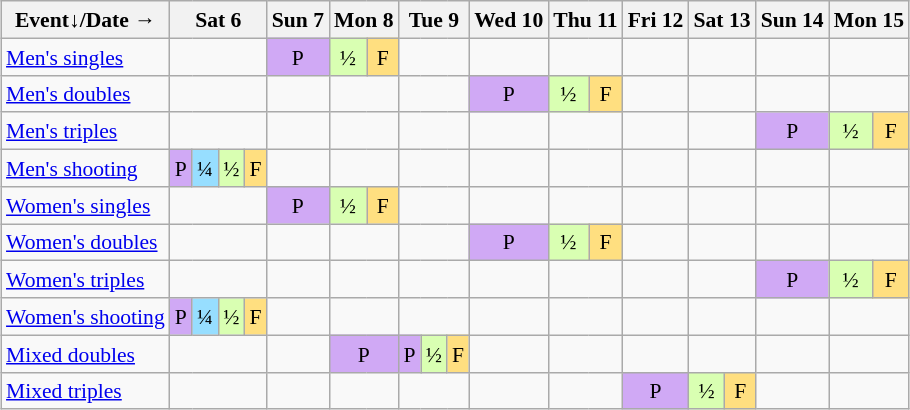<table class="wikitable" style="margin:0.5em auto; font-size:90%; line-height:1.25em; text-align:center;">
<tr>
<th>Event↓/Date →</th>
<th colspan="4">Sat 6</th>
<th>Sun 7</th>
<th colspan="2">Mon 8</th>
<th colspan="3">Tue 9</th>
<th colspan="2">Wed 10</th>
<th colspan="2">Thu 11</th>
<th>Fri 12</th>
<th colspan="2">Sat 13</th>
<th>Sun 14</th>
<th colspan="2">Mon 15</th>
</tr>
<tr>
<td style="text-align:left;"><a href='#'>Men's singles</a></td>
<td colspan="4"></td>
<td style="background-color:#D0A9F5;">P</td>
<td style="background-color:#D9FFB2;">½</td>
<td style="background-color:#FFDF80;">F</td>
<td colspan="3"></td>
<td colspan="2"></td>
<td colspan="2"></td>
<td></td>
<td colspan="2"></td>
<td></td>
<td colspan="2"></td>
</tr>
<tr>
<td style="text-align:left;"><a href='#'>Men's doubles</a></td>
<td colspan="4"></td>
<td></td>
<td colspan="2"></td>
<td colspan="3"></td>
<td colspan="2" style="background-color:#D0A9F5;">P</td>
<td style="background-color:#D9FFB2;">½</td>
<td style="background-color:#FFDF80;">F</td>
<td></td>
<td colspan="2"></td>
<td></td>
<td colspan="2"></td>
</tr>
<tr>
<td style="text-align:left;"><a href='#'>Men's triples</a></td>
<td colspan="4"></td>
<td></td>
<td colspan="2"></td>
<td colspan="3"></td>
<td colspan="2"></td>
<td colspan="2"></td>
<td></td>
<td colspan="2"></td>
<td style="background-color:#D0A9F5;">P</td>
<td style="background-color:#D9FFB2;">½</td>
<td style="background-color:#FFDF80;">F</td>
</tr>
<tr>
<td style="text-align:left;"><a href='#'>Men's shooting</a></td>
<td style="background-color:#D0A9F5;">P</td>
<td style="background-color:#97DEFF;">¼</td>
<td style="background-color:#D9FFB2;">½</td>
<td style="background-color:#FFDF80;">F</td>
<td></td>
<td colspan="2"></td>
<td colspan="3"></td>
<td colspan="2"></td>
<td colspan="2"></td>
<td></td>
<td colspan="2"></td>
<td></td>
<td colspan="2"></td>
</tr>
<tr>
<td style="text-align:left;"><a href='#'>Women's singles</a></td>
<td colspan="4"></td>
<td style="background-color:#D0A9F5;">P</td>
<td style="background-color:#D9FFB2;">½</td>
<td style="background-color:#FFDF80;">F</td>
<td colspan="3"></td>
<td colspan="2"></td>
<td colspan="2"></td>
<td></td>
<td colspan="2"></td>
<td></td>
<td colspan="2"></td>
</tr>
<tr>
<td style="text-align:left;"><a href='#'>Women's doubles</a></td>
<td colspan="4"></td>
<td></td>
<td colspan="2"></td>
<td colspan="3"></td>
<td colspan="2" style="background-color:#D0A9F5;">P</td>
<td style="background-color:#D9FFB2;">½</td>
<td style="background-color:#FFDF80;">F</td>
<td></td>
<td colspan="2"></td>
<td></td>
<td colspan="2"></td>
</tr>
<tr>
<td style="text-align:left;"><a href='#'>Women's triples</a></td>
<td colspan="4"></td>
<td></td>
<td colspan="2"></td>
<td colspan="3"></td>
<td colspan="2"></td>
<td colspan="2"></td>
<td></td>
<td colspan="2"></td>
<td style="background-color:#D0A9F5;">P</td>
<td style="background-color:#D9FFB2;">½</td>
<td style="background-color:#FFDF80;">F</td>
</tr>
<tr>
<td style="text-align:left;"><a href='#'>Women's shooting</a></td>
<td style="background-color:#D0A9F5;">P</td>
<td style="background-color:#97DEFF;">¼</td>
<td style="background-color:#D9FFB2;">½</td>
<td style="background-color:#FFDF80;">F</td>
<td></td>
<td colspan="2"></td>
<td colspan="3"></td>
<td colspan="2"></td>
<td colspan="2"></td>
<td></td>
<td colspan="2"></td>
<td></td>
<td colspan="2"></td>
</tr>
<tr>
<td style="text-align:left;"><a href='#'>Mixed doubles</a></td>
<td colspan="4"></td>
<td></td>
<td colspan="2" style="background-color:#D0A9F5;">P</td>
<td style="background-color:#D0A9F5;">P</td>
<td style="background-color:#D9FFB2;">½</td>
<td style="background-color:#FFDF80;">F</td>
<td colspan="2"></td>
<td colspan="2"></td>
<td></td>
<td colspan="2"></td>
<td></td>
<td colspan="2"></td>
</tr>
<tr>
<td style="text-align:left;"><a href='#'>Mixed triples</a></td>
<td colspan="4"></td>
<td></td>
<td colspan="2"></td>
<td colspan="3"></td>
<td colspan="2"></td>
<td colspan="2"></td>
<td style="background-color:#D0A9F5;">P</td>
<td style="background-color:#D9FFB2;">½</td>
<td style="background-color:#FFDF80;">F</td>
<td></td>
<td colspan="2"></td>
</tr>
</table>
